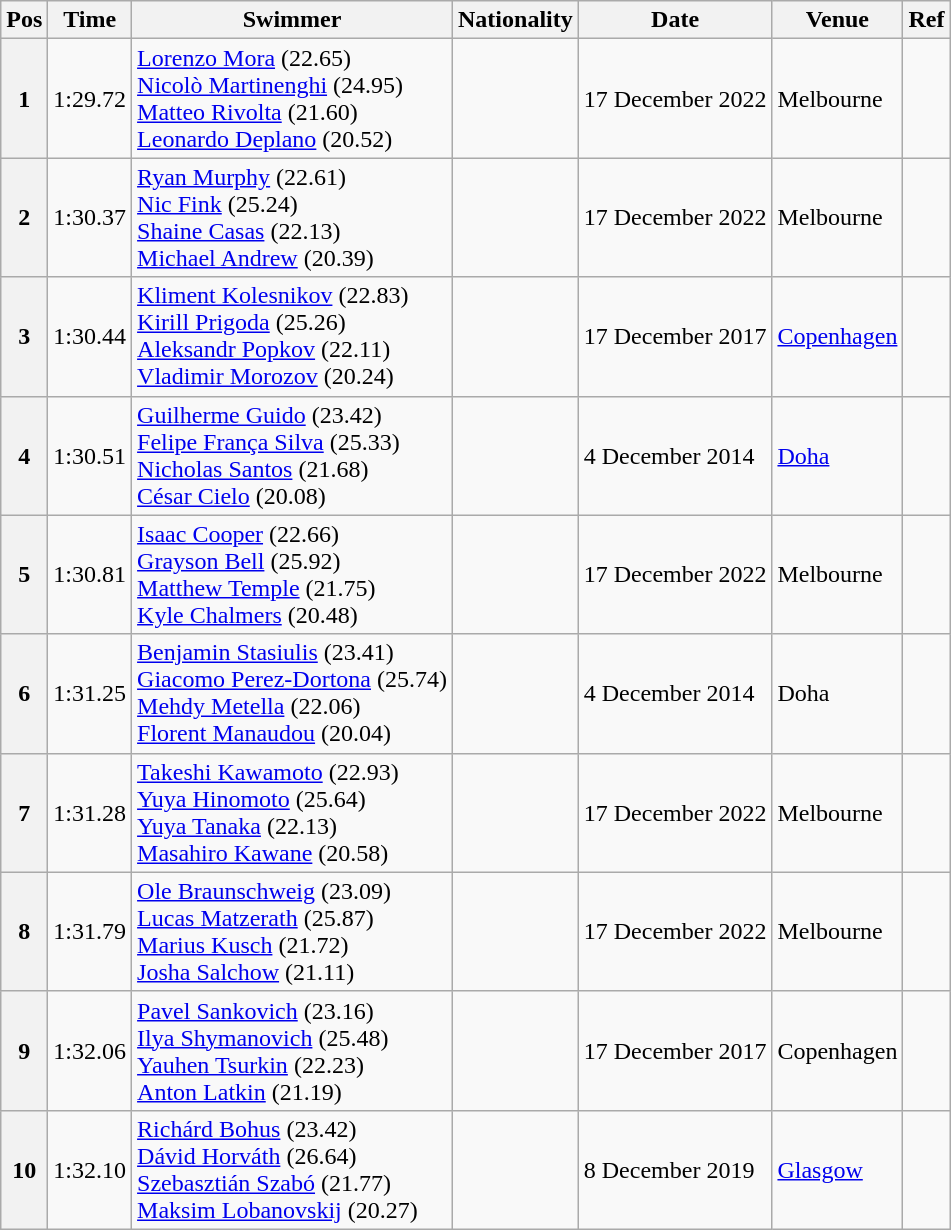<table class="wikitable">
<tr>
<th>Pos</th>
<th>Time</th>
<th>Swimmer</th>
<th>Nationality</th>
<th>Date</th>
<th>Venue</th>
<th>Ref</th>
</tr>
<tr>
<th>1</th>
<td>1:29.72</td>
<td><a href='#'>Lorenzo Mora</a> (22.65)<br><a href='#'>Nicolò Martinenghi</a> (24.95)<br><a href='#'>Matteo Rivolta</a> (21.60)<br><a href='#'>Leonardo Deplano</a> (20.52)</td>
<td></td>
<td>17 December 2022</td>
<td>Melbourne</td>
<td></td>
</tr>
<tr>
<th>2</th>
<td>1:30.37</td>
<td><a href='#'>Ryan Murphy</a> (22.61)<br><a href='#'>Nic Fink</a> (25.24)<br><a href='#'>Shaine Casas</a> (22.13)<br><a href='#'>Michael Andrew</a> (20.39)</td>
<td></td>
<td>17 December 2022</td>
<td>Melbourne</td>
<td></td>
</tr>
<tr>
<th>3</th>
<td>1:30.44</td>
<td><a href='#'>Kliment Kolesnikov</a> (22.83)<br><a href='#'>Kirill Prigoda</a> (25.26)<br><a href='#'>Aleksandr Popkov</a> (22.11)<br><a href='#'>Vladimir Morozov</a> (20.24)</td>
<td></td>
<td>17 December 2017</td>
<td><a href='#'>Copenhagen</a></td>
</tr>
<tr>
<th>4</th>
<td>1:30.51</td>
<td><a href='#'>Guilherme Guido</a> (23.42)<br><a href='#'>Felipe França Silva</a> (25.33)<br><a href='#'>Nicholas Santos</a> (21.68)<br><a href='#'>César Cielo</a> (20.08)</td>
<td></td>
<td>4 December 2014</td>
<td><a href='#'>Doha</a></td>
<td></td>
</tr>
<tr>
<th>5</th>
<td>1:30.81</td>
<td><a href='#'>Isaac Cooper</a> (22.66)<br><a href='#'>Grayson Bell</a> (25.92)<br><a href='#'>Matthew Temple</a> (21.75)<br><a href='#'>Kyle Chalmers</a> (20.48)</td>
<td></td>
<td>17 December 2022</td>
<td>Melbourne</td>
<td></td>
</tr>
<tr>
<th>6</th>
<td>1:31.25</td>
<td><a href='#'>Benjamin Stasiulis</a> (23.41)<br><a href='#'>Giacomo Perez-Dortona</a> (25.74)<br><a href='#'>Mehdy Metella</a> (22.06)<br><a href='#'>Florent Manaudou</a> (20.04)</td>
<td></td>
<td>4 December 2014</td>
<td>Doha</td>
<td></td>
</tr>
<tr>
<th>7</th>
<td>1:31.28</td>
<td><a href='#'>Takeshi Kawamoto</a> (22.93)<br><a href='#'>Yuya Hinomoto</a> (25.64)<br><a href='#'>Yuya Tanaka</a> (22.13)<br><a href='#'>Masahiro Kawane</a> (20.58)</td>
<td></td>
<td>17 December 2022</td>
<td>Melbourne</td>
<td></td>
</tr>
<tr>
<th>8</th>
<td>1:31.79</td>
<td><a href='#'>Ole Braunschweig</a> (23.09)<br><a href='#'>Lucas Matzerath</a> (25.87)<br><a href='#'>Marius Kusch</a> (21.72)<br><a href='#'>Josha Salchow</a> (21.11)</td>
<td></td>
<td>17 December 2022</td>
<td>Melbourne</td>
<td></td>
</tr>
<tr>
<th>9</th>
<td>1:32.06</td>
<td><a href='#'>Pavel Sankovich</a> (23.16)<br><a href='#'>Ilya Shymanovich</a> (25.48)<br><a href='#'>Yauhen Tsurkin</a> (22.23)<br><a href='#'>Anton Latkin</a> (21.19)</td>
<td></td>
<td>17 December 2017</td>
<td>Copenhagen</td>
</tr>
<tr>
<th>10</th>
<td>1:32.10</td>
<td><a href='#'>Richárd Bohus</a> (23.42)<br><a href='#'>Dávid Horváth</a> (26.64)<br><a href='#'>Szebasztián Szabó</a> (21.77)<br><a href='#'>Maksim Lobanovskij</a> (20.27)</td>
<td></td>
<td>8 December 2019</td>
<td><a href='#'>Glasgow</a></td>
<td></td>
</tr>
</table>
